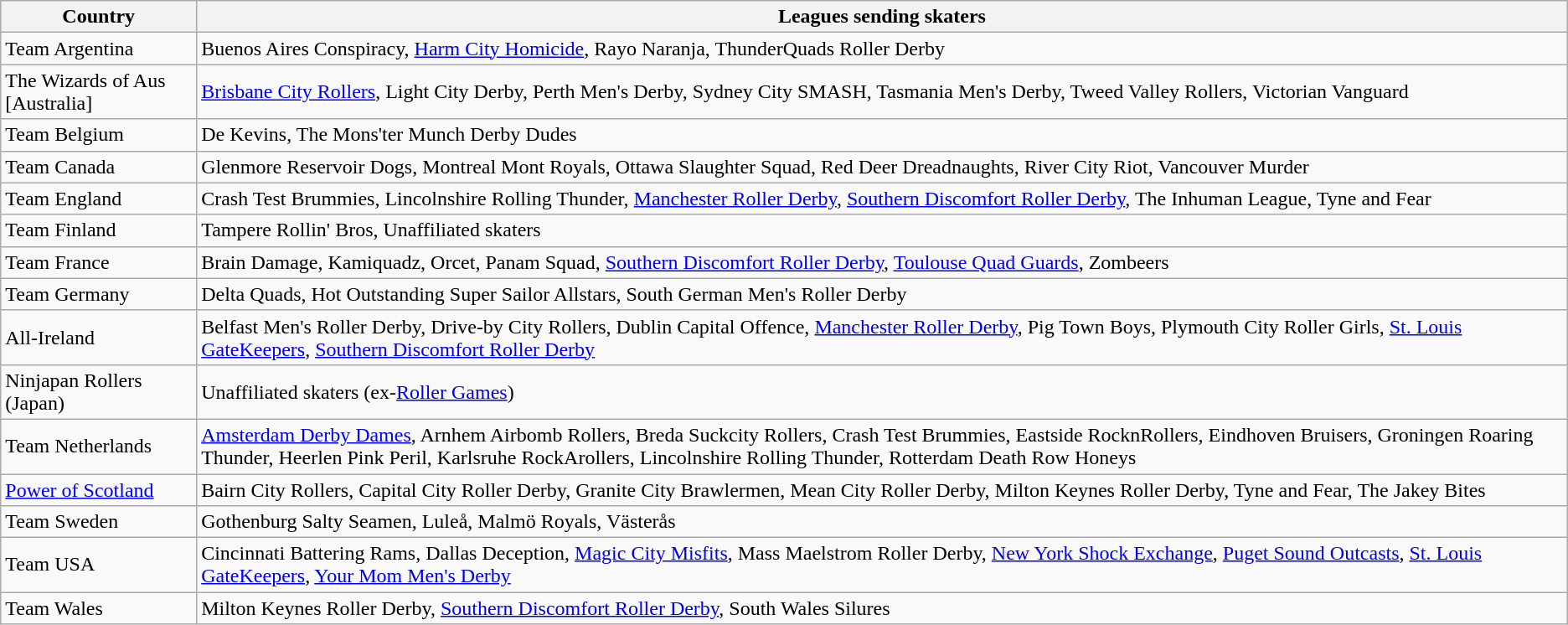<table class="wikitable">
<tr>
<th>Country</th>
<th>Leagues sending skaters</th>
</tr>
<tr>
<td>Team Argentina</td>
<td>Buenos Aires Conspiracy, <a href='#'>Harm City Homicide</a>, Rayo Naranja, ThunderQuads Roller Derby</td>
</tr>
<tr>
<td>The Wizards of Aus [Australia]</td>
<td><a href='#'>Brisbane City Rollers</a>, Light City Derby, Perth Men's Derby, Sydney City SMASH, Tasmania Men's Derby, Tweed Valley Rollers, Victorian Vanguard</td>
</tr>
<tr>
<td>Team Belgium</td>
<td>De Kevins, The Mons'ter Munch Derby Dudes</td>
</tr>
<tr>
<td>Team Canada</td>
<td>Glenmore Reservoir Dogs, Montreal Mont Royals, Ottawa Slaughter Squad, Red Deer Dreadnaughts, River City Riot, Vancouver Murder</td>
</tr>
<tr>
<td>Team England</td>
<td>Crash Test Brummies, Lincolnshire Rolling Thunder, <a href='#'>Manchester Roller Derby</a>, <a href='#'>Southern Discomfort Roller Derby</a>, The Inhuman League, Tyne and Fear</td>
</tr>
<tr>
<td>Team Finland</td>
<td>Tampere Rollin' Bros, Unaffiliated skaters</td>
</tr>
<tr>
<td>Team France</td>
<td>Brain Damage, Kamiquadz, Orcet, Panam Squad, <a href='#'>Southern Discomfort Roller Derby</a>, <a href='#'>Toulouse Quad Guards</a>, Zombeers</td>
</tr>
<tr>
<td>Team Germany</td>
<td>Delta Quads, Hot Outstanding Super Sailor Allstars, South German Men's Roller Derby</td>
</tr>
<tr>
<td>All-Ireland</td>
<td>Belfast Men's Roller Derby, Drive-by City Rollers, Dublin Capital Offence, <a href='#'>Manchester Roller Derby</a>, Pig Town Boys, Plymouth City Roller Girls, <a href='#'>St. Louis GateKeepers</a>, <a href='#'>Southern Discomfort Roller Derby</a></td>
</tr>
<tr>
<td>Ninjapan Rollers (Japan)</td>
<td>Unaffiliated skaters (ex-<a href='#'>Roller Games</a>)</td>
</tr>
<tr>
<td>Team Netherlands</td>
<td><a href='#'>Amsterdam Derby Dames</a>, Arnhem Airbomb Rollers, Breda Suckcity Rollers, Crash Test Brummies, Eastside RocknRollers, Eindhoven Bruisers, Groningen Roaring Thunder, Heerlen Pink Peril, Karlsruhe RockArollers, Lincolnshire Rolling Thunder, Rotterdam Death Row Honeys</td>
</tr>
<tr>
<td><a href='#'>Power of Scotland</a></td>
<td>Bairn City Rollers, Capital City Roller Derby, Granite City Brawlermen, Mean City Roller Derby, Milton Keynes Roller Derby, Tyne and Fear, The Jakey Bites</td>
</tr>
<tr>
<td>Team Sweden</td>
<td>Gothenburg Salty Seamen, Luleå, Malmö Royals, Västerås</td>
</tr>
<tr>
<td>Team USA</td>
<td>Cincinnati Battering Rams, Dallas Deception, <a href='#'>Magic City Misfits</a>, Mass Maelstrom Roller Derby, <a href='#'>New York Shock Exchange</a>, <a href='#'>Puget Sound Outcasts</a>, <a href='#'>St. Louis GateKeepers</a>, <a href='#'>Your Mom Men's Derby</a></td>
</tr>
<tr>
<td>Team Wales</td>
<td>Milton Keynes Roller Derby, <a href='#'>Southern Discomfort Roller Derby</a>, South Wales Silures</td>
</tr>
</table>
